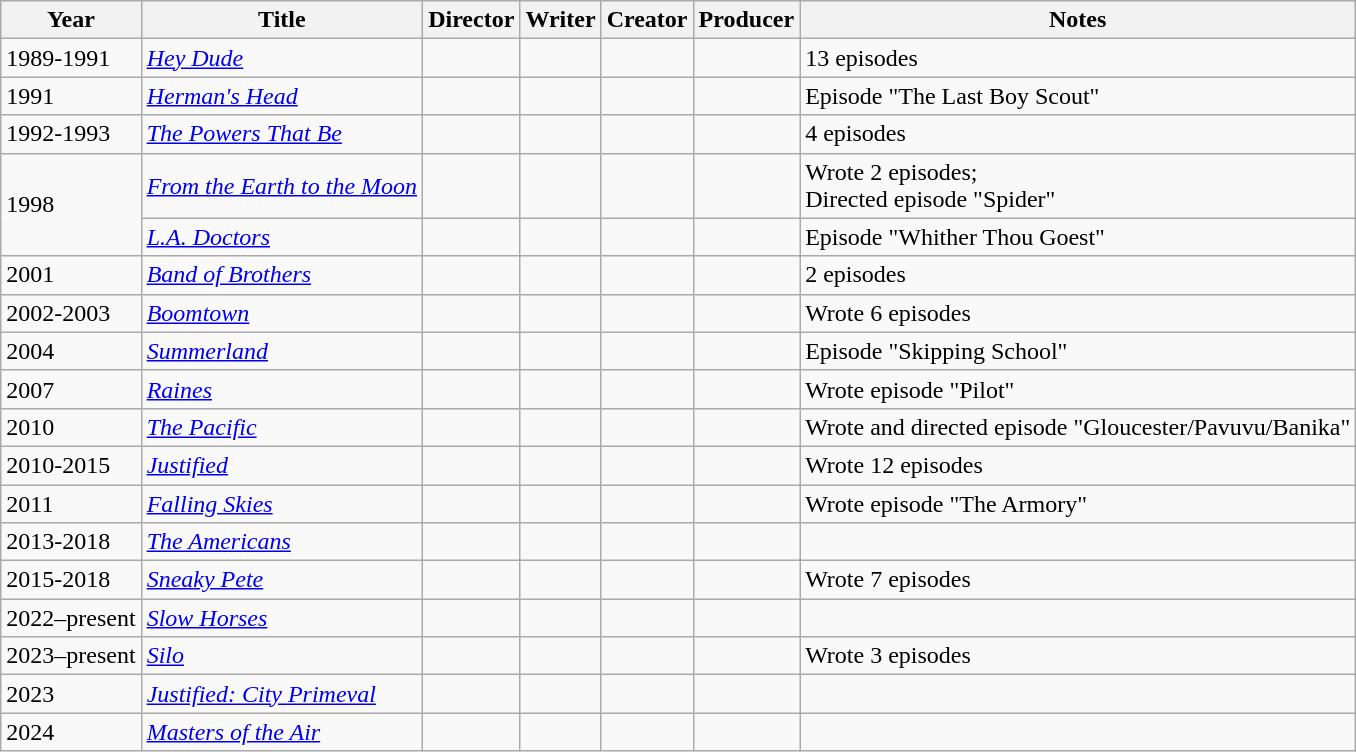<table class="wikitable">
<tr>
<th>Year</th>
<th>Title</th>
<th>Director</th>
<th>Writer</th>
<th>Creator</th>
<th>Producer</th>
<th>Notes</th>
</tr>
<tr>
<td>1989-1991</td>
<td><em><a href='#'>Hey Dude</a></em></td>
<td></td>
<td></td>
<td></td>
<td></td>
<td>13 episodes</td>
</tr>
<tr>
<td>1991</td>
<td><em><a href='#'>Herman's Head</a></em></td>
<td></td>
<td></td>
<td></td>
<td></td>
<td>Episode "The Last Boy Scout"</td>
</tr>
<tr>
<td>1992-1993</td>
<td><em><a href='#'>The Powers That Be</a></em></td>
<td></td>
<td></td>
<td></td>
<td></td>
<td>4 episodes</td>
</tr>
<tr>
<td rowspan=2>1998</td>
<td><em><a href='#'>From the Earth to the Moon</a></em></td>
<td></td>
<td></td>
<td></td>
<td></td>
<td>Wrote 2 episodes;<br>Directed episode "Spider"</td>
</tr>
<tr>
<td><em><a href='#'>L.A. Doctors</a></em></td>
<td></td>
<td></td>
<td></td>
<td></td>
<td>Episode "Whither Thou Goest"</td>
</tr>
<tr>
<td>2001</td>
<td><em><a href='#'>Band of Brothers</a></em></td>
<td></td>
<td></td>
<td></td>
<td></td>
<td>2 episodes</td>
</tr>
<tr>
<td>2002-2003</td>
<td><em><a href='#'>Boomtown</a></em></td>
<td></td>
<td></td>
<td></td>
<td></td>
<td>Wrote 6 episodes</td>
</tr>
<tr>
<td>2004</td>
<td><em><a href='#'>Summerland</a></em></td>
<td></td>
<td></td>
<td></td>
<td></td>
<td>Episode "Skipping School"</td>
</tr>
<tr>
<td>2007</td>
<td><em><a href='#'>Raines</a></em></td>
<td></td>
<td></td>
<td></td>
<td></td>
<td>Wrote episode "Pilot"</td>
</tr>
<tr>
<td>2010</td>
<td><em><a href='#'>The Pacific</a></em></td>
<td></td>
<td></td>
<td></td>
<td></td>
<td>Wrote and directed episode "Gloucester/Pavuvu/Banika"</td>
</tr>
<tr>
<td>2010-2015</td>
<td><em><a href='#'>Justified</a></em></td>
<td></td>
<td></td>
<td></td>
<td></td>
<td>Wrote 12 episodes</td>
</tr>
<tr>
<td>2011</td>
<td><em><a href='#'>Falling Skies</a></em></td>
<td></td>
<td></td>
<td></td>
<td></td>
<td>Wrote episode "The Armory"</td>
</tr>
<tr>
<td>2013-2018</td>
<td><em><a href='#'>The Americans</a></em></td>
<td></td>
<td></td>
<td></td>
<td></td>
<td></td>
</tr>
<tr>
<td>2015-2018</td>
<td><em><a href='#'>Sneaky Pete</a></em></td>
<td></td>
<td></td>
<td></td>
<td></td>
<td>Wrote 7 episodes</td>
</tr>
<tr>
<td>2022–present</td>
<td><em><a href='#'>Slow Horses</a></em></td>
<td></td>
<td></td>
<td></td>
<td></td>
<td></td>
</tr>
<tr>
<td>2023–present</td>
<td><em><a href='#'>Silo</a></em></td>
<td></td>
<td></td>
<td></td>
<td></td>
<td>Wrote 3 episodes</td>
</tr>
<tr>
<td>2023</td>
<td><em><a href='#'>Justified: City Primeval</a></em></td>
<td></td>
<td></td>
<td></td>
<td></td>
<td></td>
</tr>
<tr>
<td>2024</td>
<td><em><a href='#'>Masters of the Air</a></em></td>
<td></td>
<td></td>
<td></td>
<td></td>
<td></td>
</tr>
</table>
